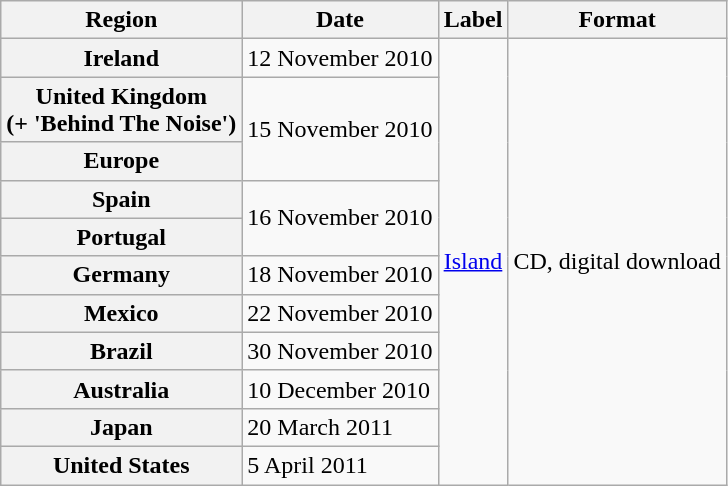<table class="wikitable plainrowheaders">
<tr>
<th>Region</th>
<th>Date</th>
<th>Label</th>
<th>Format</th>
</tr>
<tr>
<th scope="row">Ireland</th>
<td>12 November 2010</td>
<td rowspan=11><a href='#'>Island</a></td>
<td rowspan=11>CD, digital download</td>
</tr>
<tr>
<th scope="row">United Kingdom <br>(+ 'Behind The Noise')</th>
<td rowspan=2>15 November 2010</td>
</tr>
<tr>
<th scope="row">Europe</th>
</tr>
<tr>
<th scope="row">Spain</th>
<td rowspan="2">16 November 2010</td>
</tr>
<tr>
<th scope="row">Portugal</th>
</tr>
<tr>
<th scope="row">Germany</th>
<td>18 November 2010</td>
</tr>
<tr>
<th scope="row">Mexico</th>
<td>22 November 2010</td>
</tr>
<tr>
<th scope="row">Brazil</th>
<td>30 November 2010</td>
</tr>
<tr>
<th scope="row">Australia</th>
<td>10 December 2010</td>
</tr>
<tr>
<th scope="row">Japan</th>
<td>20 March 2011</td>
</tr>
<tr>
<th scope="row">United States</th>
<td>5 April 2011</td>
</tr>
</table>
